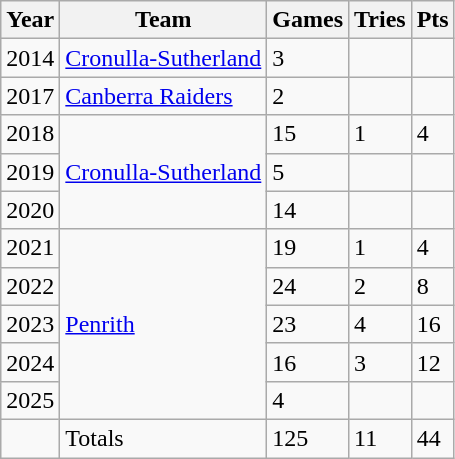<table class="wikitable">
<tr>
<th>Year</th>
<th>Team</th>
<th>Games</th>
<th>Tries</th>
<th>Pts</th>
</tr>
<tr>
<td>2014</td>
<td> <a href='#'>Cronulla-Sutherland</a></td>
<td>3</td>
<td></td>
<td></td>
</tr>
<tr>
<td>2017</td>
<td> <a href='#'>Canberra Raiders</a></td>
<td>2</td>
<td></td>
<td></td>
</tr>
<tr>
<td>2018</td>
<td rowspan="3"> <a href='#'>Cronulla-Sutherland</a></td>
<td>15</td>
<td>1</td>
<td>4</td>
</tr>
<tr>
<td>2019</td>
<td>5</td>
<td></td>
<td></td>
</tr>
<tr>
<td>2020</td>
<td>14</td>
<td></td>
<td></td>
</tr>
<tr>
<td>2021</td>
<td rowspan="5"> <a href='#'>Penrith</a></td>
<td>19</td>
<td>1</td>
<td>4</td>
</tr>
<tr>
<td>2022</td>
<td>24</td>
<td>2</td>
<td>8</td>
</tr>
<tr>
<td>2023</td>
<td>23</td>
<td>4</td>
<td>16</td>
</tr>
<tr>
<td>2024</td>
<td>16</td>
<td>3</td>
<td>12</td>
</tr>
<tr>
<td>2025</td>
<td>4</td>
<td></td>
<td></td>
</tr>
<tr>
<td></td>
<td>Totals</td>
<td>125</td>
<td>11</td>
<td>44</td>
</tr>
</table>
